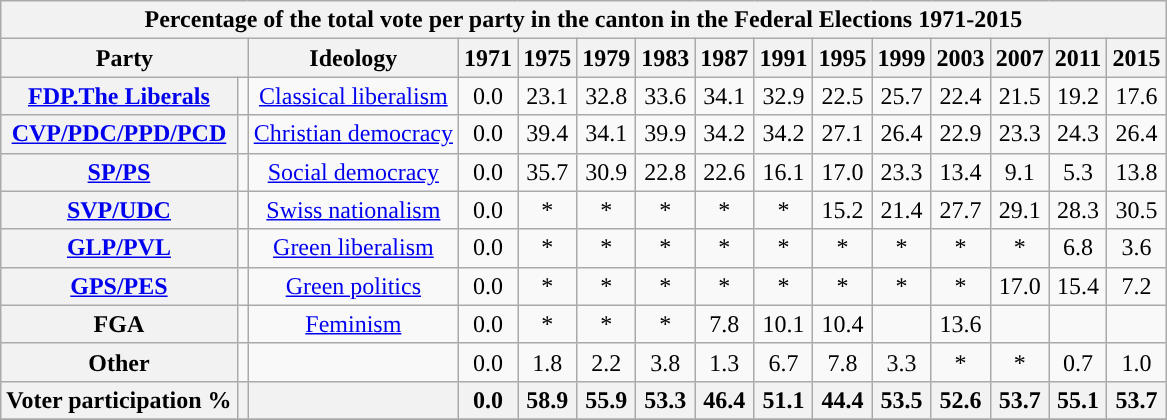<table class="wikitable sortable" style ="text-align: center">
<tr>
<th colspan="15">Percentage of the total vote per party in the canton in the Federal Elections 1971-2015</th>
</tr>
<tr>
<th colspan="2">Party</th>
<th class="unsortable">Ideology</th>
<th>1971</th>
<th>1975</th>
<th>1979</th>
<th>1983</th>
<th>1987</th>
<th>1991</th>
<th>1995</th>
<th>1999</th>
<th>2003</th>
<th>2007</th>
<th>2011</th>
<th>2015</th>
</tr>
<tr>
<th><a href='#'>FDP.The Liberals</a></th>
<td></td>
<td><a href='#'>Classical liberalism</a></td>
<td>0.0</td>
<td>23.1</td>
<td>32.8</td>
<td>33.6</td>
<td>34.1</td>
<td>32.9</td>
<td>22.5</td>
<td>25.7</td>
<td>22.4</td>
<td>21.5</td>
<td>19.2</td>
<td>17.6</td>
</tr>
<tr>
<th><a href='#'>CVP/PDC/PPD/PCD</a></th>
<td></td>
<td><a href='#'>Christian democracy</a></td>
<td>0.0</td>
<td>39.4</td>
<td>34.1</td>
<td>39.9</td>
<td>34.2</td>
<td>34.2</td>
<td>27.1</td>
<td>26.4</td>
<td>22.9</td>
<td>23.3</td>
<td>24.3</td>
<td>26.4</td>
</tr>
<tr>
<th><a href='#'>SP/PS</a></th>
<td></td>
<td><a href='#'>Social democracy</a></td>
<td>0.0</td>
<td>35.7</td>
<td>30.9</td>
<td>22.8</td>
<td>22.6</td>
<td>16.1</td>
<td>17.0</td>
<td>23.3</td>
<td>13.4</td>
<td>9.1</td>
<td>5.3</td>
<td>13.8</td>
</tr>
<tr>
<th><a href='#'>SVP/UDC</a></th>
<td></td>
<td><a href='#'>Swiss nationalism</a></td>
<td>0.0</td>
<td>* </td>
<td>*</td>
<td>*</td>
<td>*</td>
<td>*</td>
<td>15.2</td>
<td>21.4</td>
<td>27.7</td>
<td>29.1</td>
<td>28.3</td>
<td>30.5</td>
</tr>
<tr>
<th><a href='#'>GLP/PVL</a></th>
<td></td>
<td><a href='#'>Green liberalism</a></td>
<td>0.0</td>
<td>*</td>
<td>*</td>
<td>*</td>
<td>*</td>
<td>*</td>
<td>*</td>
<td>*</td>
<td>*</td>
<td>*</td>
<td>6.8</td>
<td>3.6</td>
</tr>
<tr>
<th><a href='#'>GPS/PES</a></th>
<td></td>
<td><a href='#'>Green politics</a></td>
<td>0.0</td>
<td>*</td>
<td>*</td>
<td>*</td>
<td>*</td>
<td>*</td>
<td>*</td>
<td>*</td>
<td>*</td>
<td>17.0</td>
<td>15.4</td>
<td>7.2</td>
</tr>
<tr>
<th>FGA</th>
<td></td>
<td><a href='#'>Feminism</a></td>
<td>0.0</td>
<td>*</td>
<td>*</td>
<td>*</td>
<td>7.8</td>
<td>10.1</td>
<td>10.4</td>
<td></td>
<td>13.6</td>
<td></td>
<td></td>
<td></td>
</tr>
<tr>
<th>Other</th>
<td></td>
<td></td>
<td>0.0</td>
<td>1.8</td>
<td>2.2</td>
<td>3.8</td>
<td>1.3</td>
<td>6.7</td>
<td>7.8</td>
<td>3.3</td>
<td>*</td>
<td>*</td>
<td>0.7</td>
<td>1.0</td>
</tr>
<tr>
<th>Voter participation %</th>
<th></th>
<th></th>
<th>0.0</th>
<th>58.9</th>
<th>55.9</th>
<th>53.3</th>
<th>46.4</th>
<th>51.1</th>
<th>44.4</th>
<th>53.5</th>
<th>52.6</th>
<th>53.7</th>
<th>55.1</th>
<th>53.7</th>
</tr>
<tr>
</tr>
</table>
